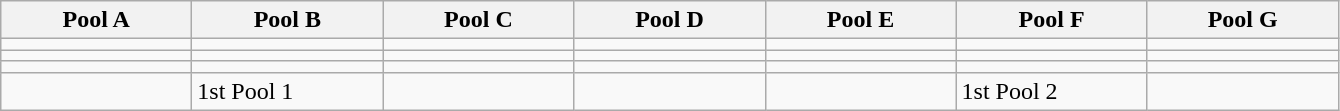<table class="wikitable">
<tr>
<th width=120>Pool A</th>
<th width=120>Pool B</th>
<th width=120>Pool C</th>
<th width=120>Pool D</th>
<th width=120>Pool E</th>
<th width=120>Pool F</th>
<th width=120>Pool G</th>
</tr>
<tr>
<td></td>
<td></td>
<td></td>
<td></td>
<td></td>
<td></td>
<td></td>
</tr>
<tr>
<td></td>
<td></td>
<td></td>
<td></td>
<td></td>
<td></td>
<td></td>
</tr>
<tr>
<td></td>
<td></td>
<td></td>
<td></td>
<td></td>
<td></td>
<td></td>
</tr>
<tr>
<td></td>
<td>1st Pool 1</td>
<td></td>
<td></td>
<td></td>
<td>1st Pool 2</td>
<td></td>
</tr>
</table>
